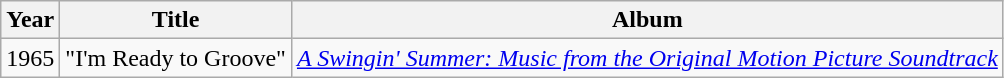<table class = "wikitable unsortable">
<tr>
<th>Year</th>
<th>Title</th>
<th>Album</th>
</tr>
<tr>
<td>1965</td>
<td>"I'm Ready to Groove"</td>
<td><em><a href='#'>A Swingin' Summer: Music from the Original Motion Picture Soundtrack</a></em></td>
</tr>
</table>
